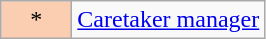<table class="wikitable">
<tr>
<td width="40px" bgcolor="#FBCEB1" align="center">*</td>
<td><a href='#'>Caretaker manager</a></td>
</tr>
</table>
